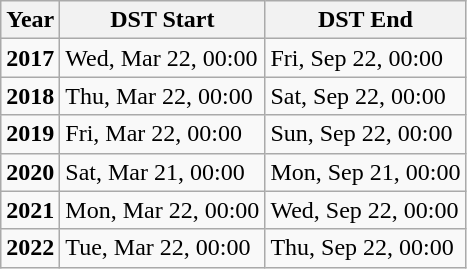<table class="wikitable">
<tr>
<th>Year</th>
<th>DST Start</th>
<th>DST End</th>
</tr>
<tr>
<td><strong>2017</strong></td>
<td>Wed, Mar 22, 00:00</td>
<td>Fri, Sep 22, 00:00</td>
</tr>
<tr>
<td><strong>2018</strong></td>
<td>Thu, Mar 22, 00:00</td>
<td>Sat, Sep 22, 00:00</td>
</tr>
<tr>
<td><strong>2019</strong></td>
<td>Fri, Mar 22, 00:00</td>
<td>Sun, Sep 22, 00:00</td>
</tr>
<tr>
<td><strong>2020</strong></td>
<td>Sat, Mar 21, 00:00</td>
<td>Mon, Sep 21, 00:00</td>
</tr>
<tr>
<td><strong>2021</strong></td>
<td>Mon, Mar 22, 00:00</td>
<td>Wed, Sep 22, 00:00</td>
</tr>
<tr>
<td><strong>2022</strong></td>
<td>Tue, Mar 22, 00:00</td>
<td>Thu, Sep 22, 00:00</td>
</tr>
</table>
